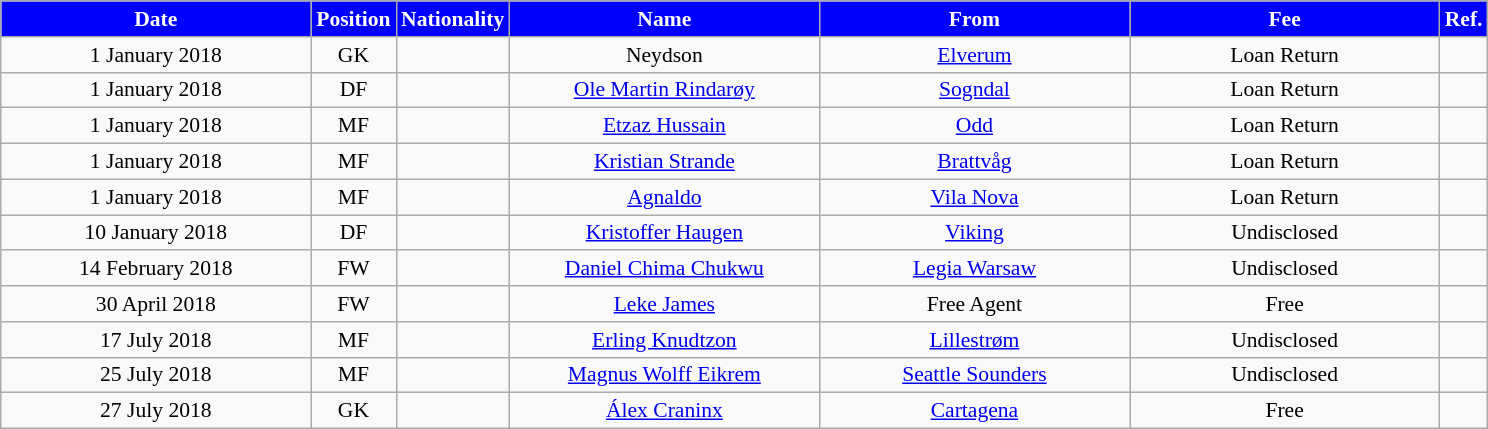<table class="wikitable"  style="text-align:center; font-size:90%; ">
<tr>
<th style="background:#00f; color:white; width:200px;">Date</th>
<th style="background:#00f; color:white; width:50px;">Position</th>
<th style="background:#00f; color:white; width:50px;">Nationality</th>
<th style="background:#00f; color:white; width:200px;">Name</th>
<th style="background:#00f; color:white; width:200px;">From</th>
<th style="background:#00f; color:white; width:200px;">Fee</th>
<th style="background:#00f; color:white; width:25px;">Ref.</th>
</tr>
<tr>
<td>1 January 2018</td>
<td>GK</td>
<td></td>
<td>Neydson</td>
<td><a href='#'>Elverum</a></td>
<td>Loan Return</td>
<td></td>
</tr>
<tr>
<td>1 January 2018</td>
<td>DF</td>
<td></td>
<td><a href='#'>Ole Martin Rindarøy</a></td>
<td><a href='#'>Sogndal</a></td>
<td>Loan Return</td>
<td></td>
</tr>
<tr>
<td>1 January 2018</td>
<td>MF</td>
<td></td>
<td><a href='#'>Etzaz Hussain</a></td>
<td><a href='#'>Odd</a></td>
<td>Loan Return</td>
<td></td>
</tr>
<tr>
<td>1 January 2018</td>
<td>MF</td>
<td></td>
<td><a href='#'>Kristian Strande</a></td>
<td><a href='#'>Brattvåg</a></td>
<td>Loan Return</td>
<td></td>
</tr>
<tr>
<td>1 January 2018</td>
<td>MF</td>
<td></td>
<td><a href='#'>Agnaldo</a></td>
<td><a href='#'>Vila Nova</a></td>
<td>Loan Return</td>
<td></td>
</tr>
<tr>
<td>10 January 2018</td>
<td>DF</td>
<td></td>
<td><a href='#'>Kristoffer Haugen</a></td>
<td><a href='#'>Viking</a></td>
<td>Undisclosed</td>
<td></td>
</tr>
<tr>
<td>14 February 2018</td>
<td>FW</td>
<td></td>
<td><a href='#'>Daniel Chima Chukwu</a></td>
<td><a href='#'>Legia Warsaw</a></td>
<td>Undisclosed</td>
<td></td>
</tr>
<tr>
<td>30 April 2018</td>
<td>FW</td>
<td></td>
<td><a href='#'>Leke James</a></td>
<td>Free Agent</td>
<td>Free</td>
<td></td>
</tr>
<tr>
<td>17 July 2018</td>
<td>MF</td>
<td></td>
<td><a href='#'>Erling Knudtzon</a></td>
<td><a href='#'>Lillestrøm</a></td>
<td>Undisclosed</td>
<td></td>
</tr>
<tr>
<td>25 July 2018</td>
<td>MF</td>
<td></td>
<td><a href='#'>Magnus Wolff Eikrem</a></td>
<td><a href='#'>Seattle Sounders</a></td>
<td>Undisclosed</td>
<td></td>
</tr>
<tr>
<td>27 July 2018</td>
<td>GK</td>
<td></td>
<td><a href='#'>Álex Craninx</a></td>
<td><a href='#'>Cartagena</a></td>
<td>Free</td>
<td></td>
</tr>
</table>
